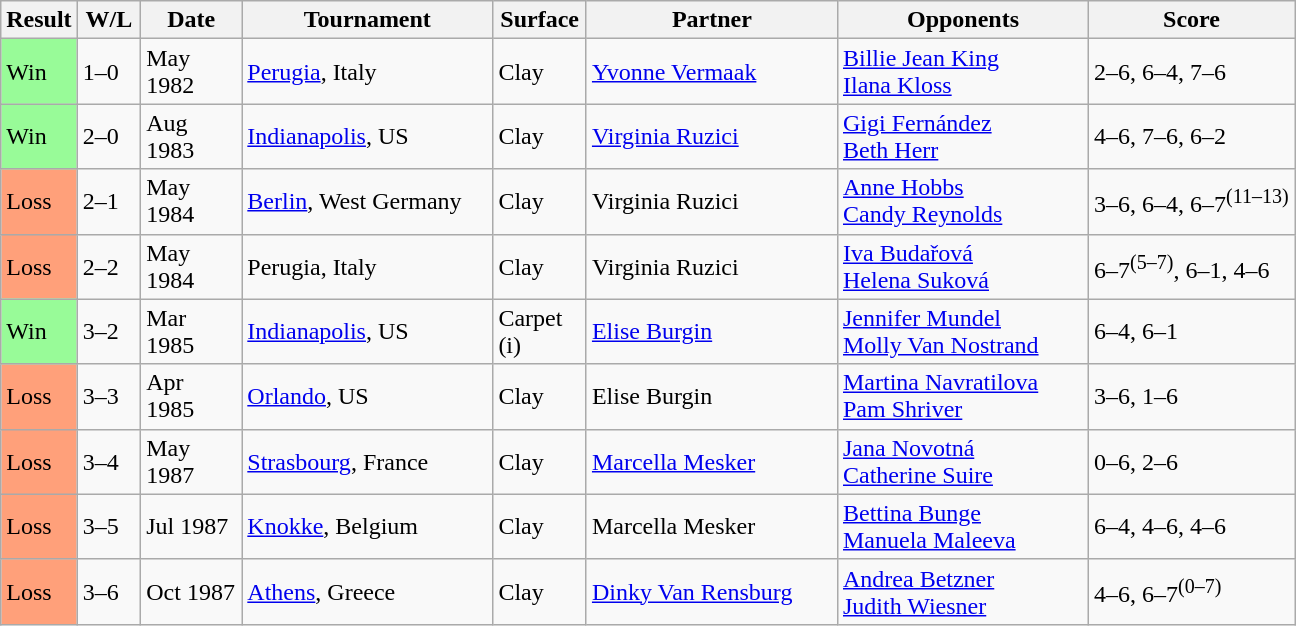<table class="sortable wikitable">
<tr>
<th style="width:40px">Result</th>
<th style="width:35px" class="unsortable">W/L</th>
<th style="width:60px">Date</th>
<th style="width:160px">Tournament</th>
<th style="width:55px">Surface</th>
<th style="width:160px">Partner</th>
<th style="width:160px">Opponents</th>
<th style="width:130px" class="unsortable">Score</th>
</tr>
<tr>
<td style="background:#98fb98;">Win</td>
<td>1–0</td>
<td>May 1982</td>
<td><a href='#'>Perugia</a>, Italy</td>
<td>Clay</td>
<td> <a href='#'>Yvonne Vermaak</a></td>
<td> <a href='#'>Billie Jean King</a> <br>  <a href='#'>Ilana Kloss</a></td>
<td>2–6, 6–4, 7–6</td>
</tr>
<tr>
<td style="background:#98fb98;">Win</td>
<td>2–0</td>
<td>Aug 1983</td>
<td><a href='#'>Indianapolis</a>, US</td>
<td>Clay</td>
<td> <a href='#'>Virginia Ruzici</a></td>
<td> <a href='#'>Gigi Fernández</a> <br>  <a href='#'>Beth Herr</a></td>
<td>4–6, 7–6, 6–2</td>
</tr>
<tr>
<td style="background:#ffa07a;">Loss</td>
<td>2–1</td>
<td>May 1984</td>
<td><a href='#'>Berlin</a>, West Germany</td>
<td>Clay</td>
<td> Virginia Ruzici</td>
<td> <a href='#'>Anne Hobbs</a> <br>  <a href='#'>Candy Reynolds</a></td>
<td>3–6, 6–4, 6–7<sup>(11–13)</sup></td>
</tr>
<tr>
<td style="background:#ffa07a;">Loss</td>
<td>2–2</td>
<td>May 1984</td>
<td>Perugia, Italy</td>
<td>Clay</td>
<td> Virginia Ruzici</td>
<td> <a href='#'>Iva Budařová</a> <br>  <a href='#'>Helena Suková</a></td>
<td>6–7<sup>(5–7)</sup>, 6–1, 4–6</td>
</tr>
<tr>
<td style="background:#98fb98;">Win</td>
<td>3–2</td>
<td>Mar 1985</td>
<td><a href='#'>Indianapolis</a>, US</td>
<td>Carpet (i)</td>
<td> <a href='#'>Elise Burgin</a></td>
<td> <a href='#'>Jennifer Mundel</a> <br>  <a href='#'>Molly Van Nostrand</a></td>
<td>6–4, 6–1</td>
</tr>
<tr>
<td style="background:#ffa07a;">Loss</td>
<td>3–3</td>
<td>Apr 1985</td>
<td><a href='#'>Orlando</a>, US</td>
<td>Clay</td>
<td> Elise Burgin</td>
<td> <a href='#'>Martina Navratilova</a> <br>  <a href='#'>Pam Shriver</a></td>
<td>3–6, 1–6</td>
</tr>
<tr>
<td style="background:#ffa07a;">Loss</td>
<td>3–4</td>
<td>May 1987</td>
<td><a href='#'>Strasbourg</a>, France</td>
<td>Clay</td>
<td> <a href='#'>Marcella Mesker</a></td>
<td> <a href='#'>Jana Novotná</a> <br>  <a href='#'>Catherine Suire</a></td>
<td>0–6, 2–6</td>
</tr>
<tr>
<td style="background:#ffa07a;">Loss</td>
<td>3–5</td>
<td>Jul 1987</td>
<td><a href='#'>Knokke</a>, Belgium</td>
<td>Clay</td>
<td> Marcella Mesker</td>
<td> <a href='#'>Bettina Bunge</a> <br>  <a href='#'>Manuela Maleeva</a></td>
<td>6–4, 4–6, 4–6</td>
</tr>
<tr>
<td style="background:#ffa07a;">Loss</td>
<td>3–6</td>
<td>Oct 1987</td>
<td><a href='#'>Athens</a>, Greece</td>
<td>Clay</td>
<td> <a href='#'>Dinky Van Rensburg</a></td>
<td> <a href='#'>Andrea Betzner</a> <br>  <a href='#'>Judith Wiesner</a></td>
<td>4–6, 6–7<sup>(0–7)</sup></td>
</tr>
</table>
